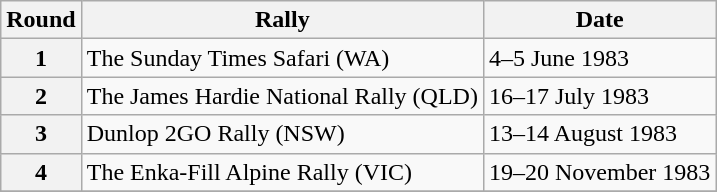<table class="wikitable" border="1">
<tr>
<th>Round</th>
<th>Rally</th>
<th>Date</th>
</tr>
<tr>
<th>1</th>
<td>The Sunday Times Safari (WA)</td>
<td>4–5 June 1983</td>
</tr>
<tr>
<th>2</th>
<td>The James Hardie National Rally (QLD)</td>
<td>16–17 July 1983</td>
</tr>
<tr>
<th>3</th>
<td>Dunlop 2GO Rally (NSW)</td>
<td>13–14 August 1983</td>
</tr>
<tr>
<th>4</th>
<td>The Enka-Fill Alpine Rally (VIC)</td>
<td>19–20 November 1983</td>
</tr>
<tr>
</tr>
</table>
